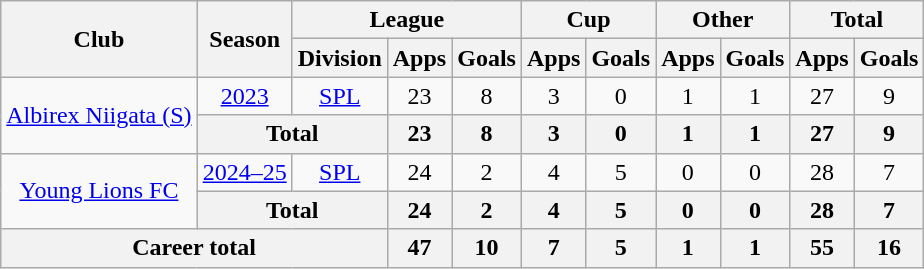<table class=wikitable style=text-align:center>
<tr>
<th rowspan=2>Club</th>
<th rowspan=2>Season</th>
<th colspan=3>League</th>
<th colspan=2>Cup</th>
<th colspan=2>Other</th>
<th colspan=2>Total</th>
</tr>
<tr>
<th>Division</th>
<th>Apps</th>
<th>Goals</th>
<th>Apps</th>
<th>Goals</th>
<th>Apps</th>
<th>Goals</th>
<th>Apps</th>
<th>Goals</th>
</tr>
<tr>
<td rowspan="2"><a href='#'>Albirex Niigata (S)</a></td>
<td><a href='#'>2023</a></td>
<td><a href='#'>SPL</a></td>
<td>23</td>
<td>8</td>
<td>3</td>
<td>0</td>
<td>1</td>
<td>1</td>
<td>27</td>
<td>9</td>
</tr>
<tr>
<th colspan="2">Total</th>
<th>23</th>
<th>8</th>
<th>3</th>
<th>0</th>
<th>1</th>
<th>1</th>
<th>27</th>
<th>9</th>
</tr>
<tr>
<td rowspan="2"><a href='#'>Young Lions FC</a></td>
<td><a href='#'>2024–25</a></td>
<td><a href='#'>SPL</a></td>
<td>24</td>
<td>2</td>
<td>4</td>
<td>5</td>
<td>0</td>
<td>0</td>
<td>28</td>
<td>7</td>
</tr>
<tr>
<th colspan="2">Total</th>
<th>24</th>
<th>2</th>
<th>4</th>
<th>5</th>
<th>0</th>
<th>0</th>
<th>28</th>
<th>7</th>
</tr>
<tr>
<th colspan=3>Career total</th>
<th>47</th>
<th>10</th>
<th>7</th>
<th>5</th>
<th>1</th>
<th>1</th>
<th>55</th>
<th>16</th>
</tr>
</table>
